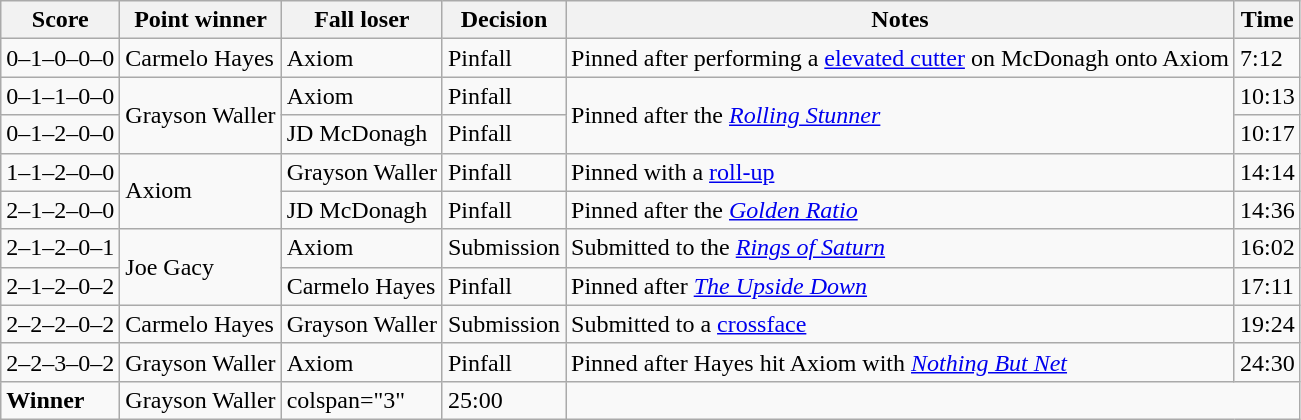<table class="wikitable">
<tr>
<th>Score</th>
<th>Point winner</th>
<th>Fall loser</th>
<th>Decision</th>
<th>Notes</th>
<th>Time</th>
</tr>
<tr>
<td>0–1–0–0–0</td>
<td>Carmelo Hayes</td>
<td>Axiom</td>
<td>Pinfall</td>
<td>Pinned after performing a <a href='#'>elevated cutter</a> on McDonagh onto Axiom</td>
<td>7:12</td>
</tr>
<tr>
<td>0–1–1–0–0</td>
<td rowspan=2>Grayson Waller</td>
<td>Axiom</td>
<td>Pinfall</td>
<td rowspan=2>Pinned after the <em><a href='#'>Rolling Stunner</a></em></td>
<td>10:13</td>
</tr>
<tr>
<td>0–1–2–0–0</td>
<td>JD McDonagh</td>
<td>Pinfall</td>
<td>10:17</td>
</tr>
<tr>
<td>1–1–2–0–0</td>
<td rowspan=2>Axiom</td>
<td>Grayson Waller</td>
<td>Pinfall</td>
<td>Pinned with a <a href='#'>roll-up</a></td>
<td>14:14</td>
</tr>
<tr>
<td>2–1–2–0–0</td>
<td>JD McDonagh</td>
<td>Pinfall</td>
<td>Pinned after the <a href='#'><em>Golden Ratio</em></a></td>
<td>14:36</td>
</tr>
<tr>
<td>2–1–2–0–1</td>
<td rowspan=2>Joe Gacy</td>
<td>Axiom</td>
<td>Submission</td>
<td>Submitted to the <a href='#'><em>Rings of Saturn</em></a></td>
<td>16:02</td>
</tr>
<tr>
<td>2–1–2–0–2</td>
<td>Carmelo Hayes</td>
<td>Pinfall</td>
<td>Pinned after <a href='#'><em>The Upside Down</em></a></td>
<td>17:11</td>
</tr>
<tr>
<td>2–2–2–0–2</td>
<td>Carmelo Hayes</td>
<td>Grayson Waller</td>
<td>Submission</td>
<td>Submitted to a <a href='#'>crossface</a></td>
<td>19:24</td>
</tr>
<tr>
<td>2–2–3–0–2</td>
<td>Grayson Waller</td>
<td>Axiom</td>
<td>Pinfall</td>
<td>Pinned after Hayes hit Axiom with <em><a href='#'>Nothing But Net</a></em></td>
<td>24:30</td>
</tr>
<tr>
<td><strong>Winner</strong></td>
<td>Grayson Waller</td>
<td>colspan="3" </td>
<td>25:00</td>
</tr>
</table>
